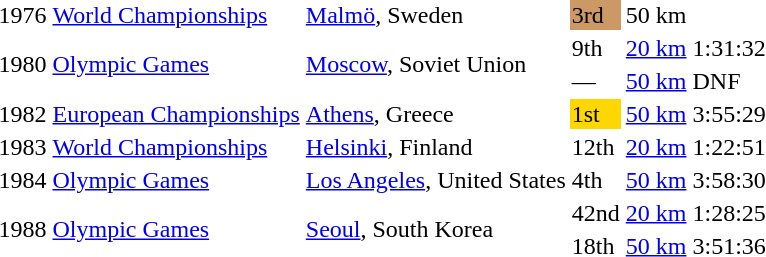<table>
<tr>
<td>1976</td>
<td><a href='#'>World Championships</a></td>
<td><a href='#'>Malmö</a>, Sweden</td>
<td bgcolor=cc9966>3rd</td>
<td>50 km</td>
</tr>
<tr>
<td rowspan=2>1980</td>
<td rowspan=2><a href='#'>Olympic Games</a></td>
<td rowspan=2><a href='#'>Moscow</a>, Soviet Union</td>
<td>9th</td>
<td><a href='#'>20 km</a></td>
<td>1:31:32</td>
</tr>
<tr>
<td>—</td>
<td><a href='#'>50 km</a></td>
<td>DNF</td>
</tr>
<tr>
<td>1982</td>
<td><a href='#'>European Championships</a></td>
<td><a href='#'>Athens</a>, Greece</td>
<td bgcolor="gold">1st</td>
<td><a href='#'>50 km</a></td>
<td>3:55:29</td>
</tr>
<tr>
<td>1983</td>
<td><a href='#'>World Championships</a></td>
<td><a href='#'>Helsinki</a>, Finland</td>
<td>12th</td>
<td><a href='#'>20 km</a></td>
<td>1:22:51</td>
</tr>
<tr>
<td>1984</td>
<td><a href='#'>Olympic Games</a></td>
<td><a href='#'>Los Angeles</a>, United States</td>
<td>4th</td>
<td><a href='#'>50 km</a></td>
<td>3:58:30</td>
</tr>
<tr>
<td rowspan=2>1988</td>
<td rowspan=2><a href='#'>Olympic Games</a></td>
<td rowspan=2><a href='#'>Seoul</a>, South Korea</td>
<td>42nd</td>
<td><a href='#'>20 km</a></td>
<td>1:28:25</td>
</tr>
<tr>
<td>18th</td>
<td><a href='#'>50 km</a></td>
<td>3:51:36</td>
</tr>
</table>
